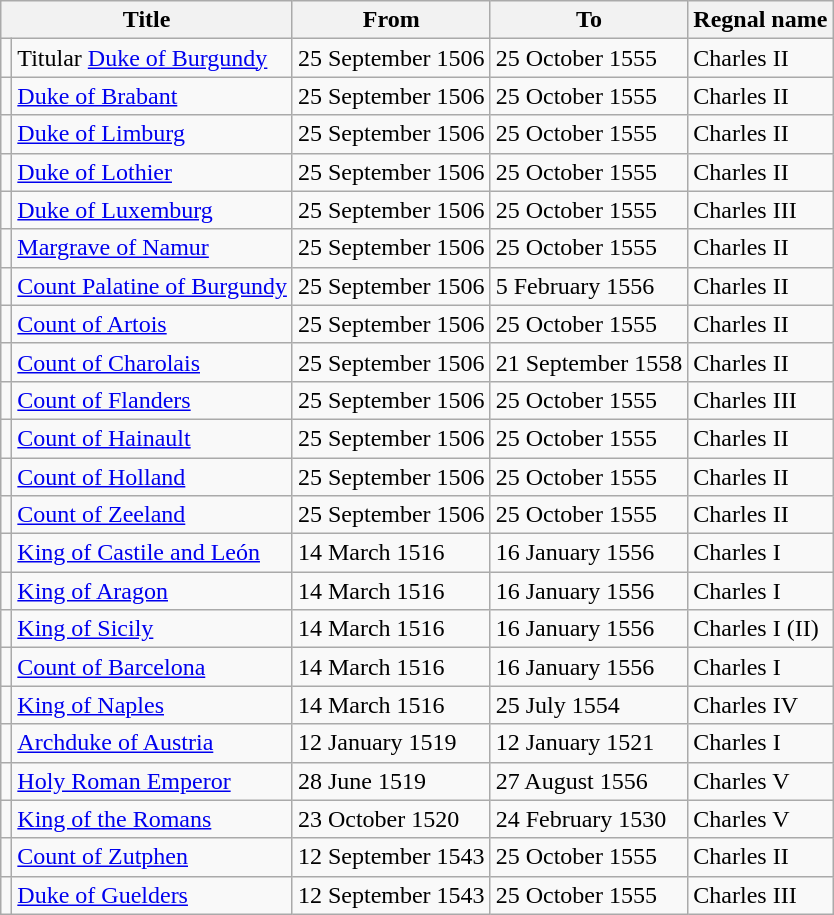<table class="wikitable sortable noresize">
<tr>
<th colspan=2>Title</th>
<th>From</th>
<th>To</th>
<th>Regnal name</th>
</tr>
<tr>
<td></td>
<td>Titular <a href='#'>Duke of Burgundy</a></td>
<td>25 September 1506</td>
<td>25 October 1555</td>
<td>Charles II</td>
</tr>
<tr>
<td></td>
<td><a href='#'>Duke of Brabant</a></td>
<td>25 September 1506</td>
<td>25 October 1555</td>
<td>Charles II</td>
</tr>
<tr>
<td></td>
<td><a href='#'>Duke of Limburg</a></td>
<td>25 September 1506</td>
<td>25 October 1555</td>
<td>Charles II</td>
</tr>
<tr>
<td></td>
<td><a href='#'>Duke of Lothier</a></td>
<td>25 September 1506</td>
<td>25 October 1555</td>
<td>Charles II</td>
</tr>
<tr>
<td></td>
<td><a href='#'>Duke of Luxemburg</a></td>
<td>25 September 1506</td>
<td>25 October 1555</td>
<td>Charles III</td>
</tr>
<tr>
<td></td>
<td><a href='#'>Margrave of Namur</a></td>
<td>25 September 1506</td>
<td>25 October 1555</td>
<td>Charles II</td>
</tr>
<tr>
<td></td>
<td><a href='#'>Count Palatine of Burgundy</a></td>
<td>25 September 1506</td>
<td>5 February 1556</td>
<td>Charles II</td>
</tr>
<tr>
<td></td>
<td><a href='#'>Count of Artois</a></td>
<td>25 September 1506</td>
<td>25 October 1555</td>
<td>Charles II</td>
</tr>
<tr>
<td></td>
<td><a href='#'>Count of Charolais</a></td>
<td>25 September 1506</td>
<td>21 September 1558</td>
<td>Charles II</td>
</tr>
<tr>
<td></td>
<td><a href='#'>Count of Flanders</a></td>
<td>25 September 1506</td>
<td>25 October 1555</td>
<td>Charles III</td>
</tr>
<tr>
<td></td>
<td><a href='#'>Count of Hainault</a></td>
<td>25 September 1506</td>
<td>25 October 1555</td>
<td>Charles II</td>
</tr>
<tr>
<td></td>
<td><a href='#'>Count of Holland</a></td>
<td>25 September 1506</td>
<td>25 October 1555</td>
<td>Charles II</td>
</tr>
<tr>
<td></td>
<td><a href='#'>Count of Zeeland</a></td>
<td>25 September 1506</td>
<td>25 October 1555</td>
<td>Charles II</td>
</tr>
<tr>
<td></td>
<td><a href='#'>King of Castile and León</a></td>
<td>14 March 1516</td>
<td>16 January 1556</td>
<td>Charles I</td>
</tr>
<tr>
<td></td>
<td><a href='#'>King of Aragon</a></td>
<td>14 March 1516</td>
<td>16 January 1556</td>
<td>Charles I</td>
</tr>
<tr>
<td></td>
<td><a href='#'>King of Sicily</a></td>
<td>14 March 1516</td>
<td>16 January 1556</td>
<td>Charles I (II)</td>
</tr>
<tr>
<td></td>
<td><a href='#'>Count of Barcelona</a></td>
<td>14 March 1516</td>
<td>16 January 1556</td>
<td>Charles I</td>
</tr>
<tr>
<td></td>
<td><a href='#'>King of Naples</a></td>
<td>14 March 1516</td>
<td>25 July 1554</td>
<td>Charles IV</td>
</tr>
<tr>
<td></td>
<td><a href='#'>Archduke of Austria</a></td>
<td>12 January 1519</td>
<td>12 January 1521</td>
<td>Charles I</td>
</tr>
<tr>
<td></td>
<td><a href='#'>Holy Roman Emperor</a></td>
<td>28 June 1519</td>
<td>27 August 1556</td>
<td>Charles V</td>
</tr>
<tr>
<td></td>
<td><a href='#'>King of the Romans</a></td>
<td>23 October 1520</td>
<td>24 February 1530</td>
<td>Charles V</td>
</tr>
<tr>
<td></td>
<td><a href='#'>Count of Zutphen</a></td>
<td>12 September 1543</td>
<td>25 October 1555</td>
<td>Charles II</td>
</tr>
<tr>
<td></td>
<td><a href='#'>Duke of Guelders</a></td>
<td>12 September 1543</td>
<td>25 October 1555</td>
<td>Charles III</td>
</tr>
</table>
